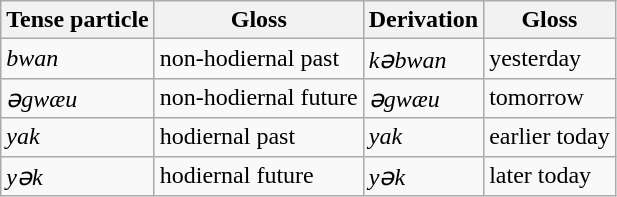<table class="wikitable">
<tr>
<th>Tense particle</th>
<th>Gloss</th>
<th>Derivation</th>
<th>Gloss</th>
</tr>
<tr>
<td><em>bwan</em></td>
<td>non-hodiernal past</td>
<td><em>kəbwan</em></td>
<td>yesterday</td>
</tr>
<tr>
<td><em>əgwæu</em></td>
<td>non-hodiernal future</td>
<td><em>əgwæu</em></td>
<td>tomorrow</td>
</tr>
<tr>
<td><em>yak</em></td>
<td>hodiernal past</td>
<td><em>yak</em></td>
<td>earlier today</td>
</tr>
<tr>
<td><em>yək</em></td>
<td>hodiernal future</td>
<td><em>yək</em></td>
<td>later today</td>
</tr>
</table>
